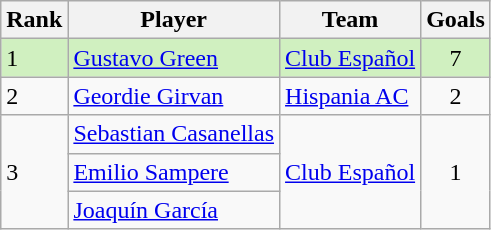<table class="wikitable">
<tr>
<th>Rank</th>
<th>Player</th>
<th>Team</th>
<th>Goals</th>
</tr>
<tr bgcolor="D0F0C0">
<td>1</td>
<td> <a href='#'>Gustavo Green</a></td>
<td><a href='#'>Club Español</a></td>
<td align="center">7</td>
</tr>
<tr>
<td>2</td>
<td> <a href='#'>Geordie Girvan</a></td>
<td><a href='#'>Hispania AC</a></td>
<td align="center">2</td>
</tr>
<tr>
<td rowspan=3>3</td>
<td> <a href='#'>Sebastian Casanellas</a></td>
<td rowspan=3><a href='#'>Club Español</a></td>
<td rowspan=3 align="center">1</td>
</tr>
<tr>
<td> <a href='#'>Emilio Sampere</a></td>
</tr>
<tr>
<td> <a href='#'>Joaquín García</a></td>
</tr>
</table>
